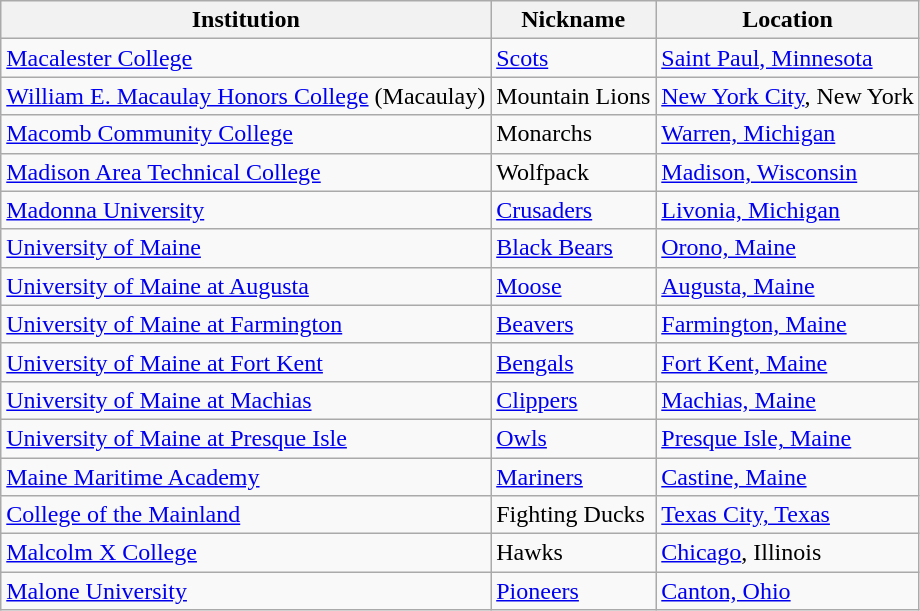<table class="wikitable">
<tr>
<th>Institution</th>
<th>Nickname</th>
<th>Location</th>
</tr>
<tr>
<td><a href='#'>Macalester College</a></td>
<td><a href='#'>Scots</a></td>
<td><a href='#'>Saint Paul, Minnesota</a></td>
</tr>
<tr>
<td><a href='#'>William E. Macaulay Honors College</a> (Macaulay)</td>
<td>Mountain Lions</td>
<td><a href='#'>New York City</a>, New York</td>
</tr>
<tr>
<td><a href='#'>Macomb Community College</a></td>
<td>Monarchs</td>
<td><a href='#'>Warren, Michigan</a></td>
</tr>
<tr>
<td><a href='#'>Madison Area Technical College</a></td>
<td>Wolfpack</td>
<td><a href='#'>Madison, Wisconsin</a></td>
</tr>
<tr>
<td><a href='#'>Madonna University</a></td>
<td><a href='#'>Crusaders</a></td>
<td><a href='#'>Livonia, Michigan</a></td>
</tr>
<tr>
<td><a href='#'>University of Maine</a></td>
<td><a href='#'>Black Bears</a></td>
<td><a href='#'>Orono, Maine</a></td>
</tr>
<tr>
<td><a href='#'>University of Maine at Augusta</a></td>
<td><a href='#'>Moose</a></td>
<td><a href='#'>Augusta, Maine</a></td>
</tr>
<tr>
<td><a href='#'>University of Maine at Farmington</a></td>
<td><a href='#'>Beavers</a></td>
<td><a href='#'>Farmington, Maine</a></td>
</tr>
<tr>
<td><a href='#'>University of Maine at Fort Kent</a></td>
<td><a href='#'>Bengals</a></td>
<td><a href='#'>Fort Kent, Maine</a></td>
</tr>
<tr>
<td><a href='#'>University of Maine at Machias</a></td>
<td><a href='#'>Clippers</a></td>
<td><a href='#'>Machias, Maine</a></td>
</tr>
<tr>
<td><a href='#'>University of Maine at Presque Isle</a></td>
<td><a href='#'>Owls</a></td>
<td><a href='#'>Presque Isle, Maine</a></td>
</tr>
<tr>
<td><a href='#'>Maine Maritime Academy</a></td>
<td><a href='#'>Mariners</a></td>
<td><a href='#'>Castine, Maine</a></td>
</tr>
<tr>
<td><a href='#'>College of the Mainland</a></td>
<td>Fighting Ducks</td>
<td><a href='#'>Texas City, Texas</a></td>
</tr>
<tr>
<td><a href='#'>Malcolm X College</a></td>
<td>Hawks</td>
<td><a href='#'>Chicago</a>, Illinois</td>
</tr>
<tr>
<td><a href='#'>Malone University</a></td>
<td><a href='#'>Pioneers</a></td>
<td><a href='#'>Canton, Ohio</a></td>
</tr>
</table>
